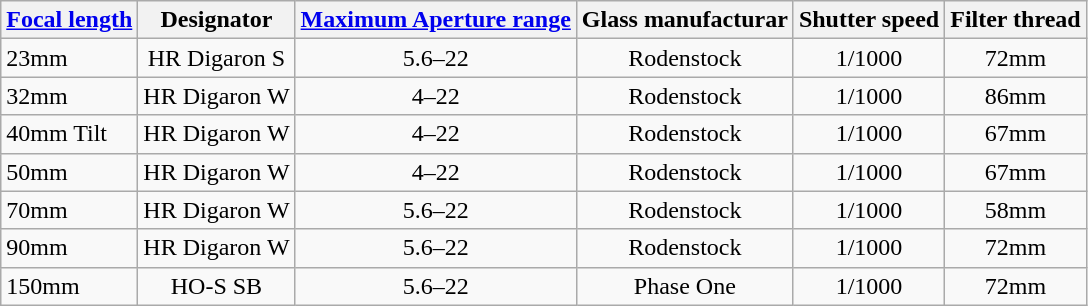<table class="wikitable sortable" style="text-align:center">
<tr>
<th><a href='#'>Focal length</a></th>
<th>Designator</th>
<th><a href='#'>Maximum Aperture range</a></th>
<th>Glass manufacturar</th>
<th>Shutter speed</th>
<th>Filter thread</th>
</tr>
<tr>
<td style="text-align:left;">23mm</td>
<td>HR Digaron S</td>
<td>5.6–22</td>
<td>Rodenstock</td>
<td>1/1000</td>
<td>72mm</td>
</tr>
<tr>
<td style="text-align:left;">32mm</td>
<td>HR Digaron W</td>
<td>4–22</td>
<td>Rodenstock</td>
<td>1/1000</td>
<td>86mm</td>
</tr>
<tr>
<td style="text-align:left;">40mm Tilt</td>
<td>HR Digaron W</td>
<td>4–22</td>
<td>Rodenstock</td>
<td>1/1000</td>
<td>67mm</td>
</tr>
<tr>
<td style="text-align:left;">50mm</td>
<td>HR Digaron W</td>
<td>4–22</td>
<td>Rodenstock</td>
<td>1/1000</td>
<td>67mm</td>
</tr>
<tr>
<td style="text-align:left;">70mm</td>
<td>HR Digaron W</td>
<td>5.6–22</td>
<td>Rodenstock</td>
<td>1/1000</td>
<td>58mm</td>
</tr>
<tr>
<td style="text-align:left;">90mm</td>
<td>HR Digaron W</td>
<td>5.6–22</td>
<td>Rodenstock</td>
<td>1/1000</td>
<td>72mm</td>
</tr>
<tr>
<td style="text-align:left;">150mm</td>
<td>HO-S SB</td>
<td>5.6–22</td>
<td>Phase One</td>
<td>1/1000</td>
<td>72mm</td>
</tr>
</table>
